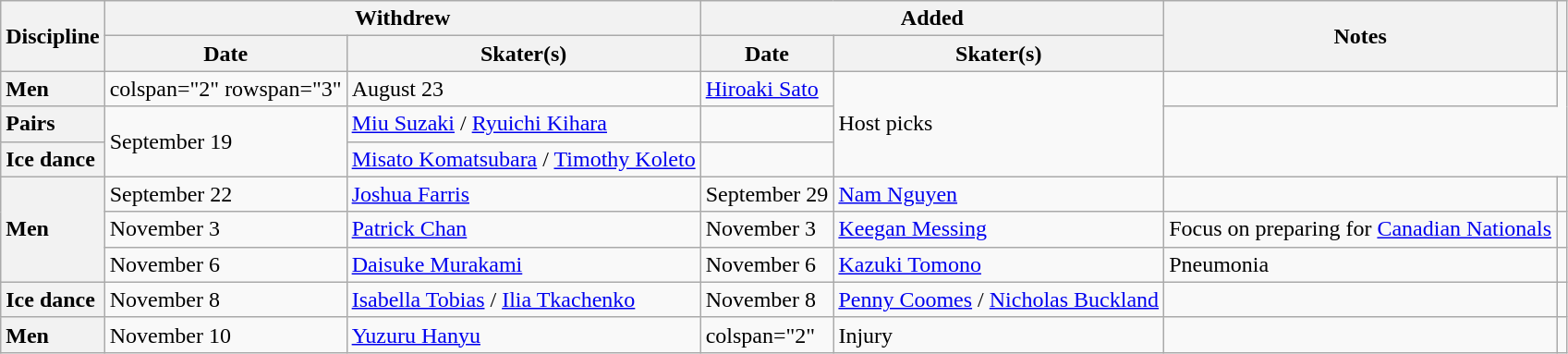<table class="wikitable unsortable">
<tr>
<th scope="col" rowspan=2>Discipline</th>
<th scope="col" colspan=2>Withdrew</th>
<th scope="col" colspan=2>Added</th>
<th scope="col" rowspan=2>Notes</th>
<th scope="col" rowspan=2></th>
</tr>
<tr>
<th>Date</th>
<th>Skater(s)</th>
<th>Date</th>
<th>Skater(s)</th>
</tr>
<tr>
<th scope="row" style="text-align:left">Men</th>
<td>colspan="2" rowspan="3" </td>
<td>August 23</td>
<td> <a href='#'>Hiroaki Sato</a></td>
<td rowspan="3">Host picks</td>
<td></td>
</tr>
<tr>
<th scope="row" style="text-align:left">Pairs</th>
<td rowspan="2">September 19</td>
<td> <a href='#'>Miu Suzaki</a> / <a href='#'>Ryuichi Kihara</a></td>
<td></td>
</tr>
<tr>
<th scope="row" style="text-align:left">Ice dance</th>
<td> <a href='#'>Misato Komatsubara</a> / <a href='#'>Timothy Koleto</a></td>
<td></td>
</tr>
<tr>
<th scope="row" style="text-align:left" rowspan="3">Men</th>
<td>September 22</td>
<td> <a href='#'>Joshua Farris</a></td>
<td>September 29</td>
<td> <a href='#'>Nam Nguyen</a></td>
<td></td>
<td></td>
</tr>
<tr>
<td>November 3</td>
<td> <a href='#'>Patrick Chan</a></td>
<td>November 3</td>
<td> <a href='#'>Keegan Messing</a></td>
<td>Focus on preparing for <a href='#'>Canadian Nationals</a></td>
<td></td>
</tr>
<tr>
<td>November 6</td>
<td> <a href='#'>Daisuke Murakami</a></td>
<td>November 6</td>
<td> <a href='#'>Kazuki Tomono</a></td>
<td>Pneumonia</td>
<td></td>
</tr>
<tr>
<th scope="row" style="text-align:left">Ice dance</th>
<td>November 8</td>
<td> <a href='#'>Isabella Tobias</a> / <a href='#'>Ilia Tkachenko</a></td>
<td>November 8</td>
<td> <a href='#'>Penny Coomes</a> / <a href='#'>Nicholas Buckland</a></td>
<td></td>
<td></td>
</tr>
<tr>
<th scope="row" style="text-align:left">Men</th>
<td>November 10</td>
<td> <a href='#'>Yuzuru Hanyu</a></td>
<td>colspan="2" </td>
<td>Injury</td>
<td></td>
</tr>
</table>
